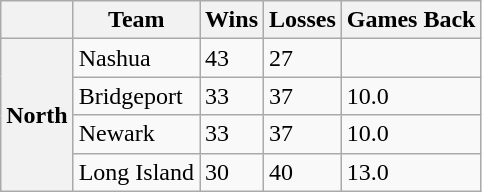<table class="wikitable">
<tr>
<th></th>
<th>Team</th>
<th>Wins</th>
<th>Losses</th>
<th>Games Back</th>
</tr>
<tr>
<th rowspan="4">North</th>
<td>Nashua</td>
<td>43</td>
<td>27</td>
<td> </td>
</tr>
<tr>
<td>Bridgeport</td>
<td>33</td>
<td>37</td>
<td>10.0</td>
</tr>
<tr>
<td>Newark</td>
<td>33</td>
<td>37</td>
<td>10.0</td>
</tr>
<tr>
<td>Long Island</td>
<td>30</td>
<td>40</td>
<td>13.0</td>
</tr>
</table>
